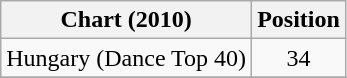<table class="wikitable sortable">
<tr>
<th>Chart (2010)</th>
<th>Position</th>
</tr>
<tr>
<td>Hungary (Dance Top 40)</td>
<td align="center">34</td>
</tr>
<tr>
</tr>
</table>
